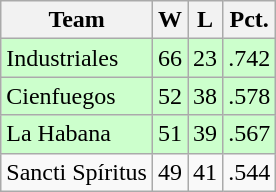<table class="wikitable">
<tr>
<th>Team</th>
<th>W</th>
<th>L</th>
<th>Pct.</th>
</tr>
<tr style="background-color:#ccffcc;">
<td>Industriales</td>
<td>66</td>
<td>23</td>
<td>.742</td>
</tr>
<tr style="background-color:#ccffcc;">
<td>Cienfuegos</td>
<td>52</td>
<td>38</td>
<td>.578</td>
</tr>
<tr style="background-color:#ccffcc;">
<td>La Habana</td>
<td>51</td>
<td>39</td>
<td>.567</td>
</tr>
<tr>
<td>Sancti Spíritus</td>
<td>49</td>
<td>41</td>
<td>.544</td>
</tr>
</table>
